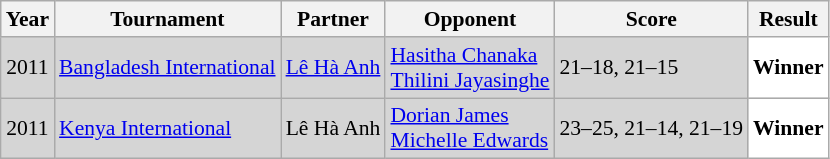<table class="sortable wikitable" style="font-size: 90%;">
<tr>
<th>Year</th>
<th>Tournament</th>
<th>Partner</th>
<th>Opponent</th>
<th>Score</th>
<th>Result</th>
</tr>
<tr style="background:#D5D5D5">
<td align="center">2011</td>
<td align="left"><a href='#'>Bangladesh International</a></td>
<td align="left"> <a href='#'>Lê Hà Anh</a></td>
<td align="left"> <a href='#'>Hasitha Chanaka</a> <br>  <a href='#'>Thilini Jayasinghe</a></td>
<td align="left">21–18, 21–15</td>
<td style="text-align:left; background:white"> <strong>Winner</strong></td>
</tr>
<tr style="background:#D5D5D5">
<td align="center">2011</td>
<td align="left"><a href='#'>Kenya International</a></td>
<td align="left"> Lê Hà Anh</td>
<td align="left"> <a href='#'>Dorian James</a> <br>  <a href='#'>Michelle Edwards</a></td>
<td align="left">23–25, 21–14, 21–19</td>
<td style="text-align:left; background:white"> <strong>Winner</strong></td>
</tr>
</table>
